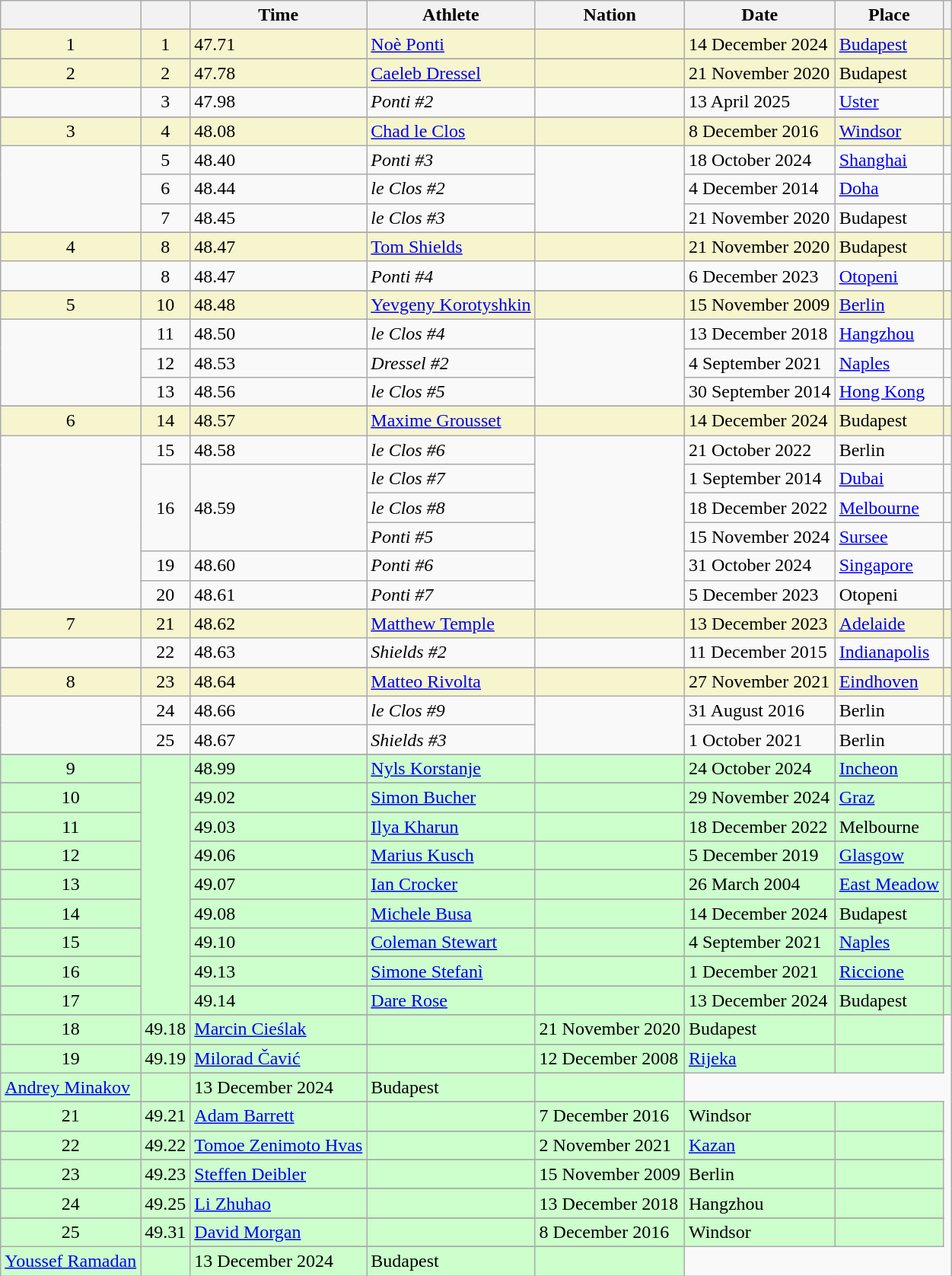<table class="wikitable sortable">
<tr>
<th></th>
<th></th>
<th>Time</th>
<th>Athlete</th>
<th>Nation</th>
<th>Date</th>
<th>Place</th>
<th class="unsortable"></th>
</tr>
<tr bgcolor=f6F5CE>
<td align=center>1</td>
<td align=center>1</td>
<td>47.71</td>
<td><a href='#'>Noè Ponti</a></td>
<td></td>
<td>14 December 2024</td>
<td><a href='#'>Budapest</a></td>
<td></td>
</tr>
<tr>
</tr>
<tr bgcolor=f6F5CE>
<td align=center>2</td>
<td align=center>2</td>
<td>47.78</td>
<td><a href='#'>Caeleb Dressel</a></td>
<td></td>
<td>21 November 2020</td>
<td>Budapest</td>
<td></td>
</tr>
<tr>
<td></td>
<td align=center>3</td>
<td>47.98</td>
<td><em>Ponti #2</em></td>
<td></td>
<td>13 April 2025</td>
<td><a href='#'>Uster</a></td>
<td></td>
</tr>
<tr>
</tr>
<tr bgcolor=f6F5CE>
<td align=center>3</td>
<td align=center>4</td>
<td>48.08</td>
<td><a href='#'>Chad le Clos</a></td>
<td></td>
<td>8 December 2016</td>
<td><a href='#'>Windsor</a></td>
<td></td>
</tr>
<tr>
<td rowspan="3"></td>
<td align=center>5</td>
<td>48.40</td>
<td><em>Ponti #3</em></td>
<td rowspan="3"></td>
<td>18 October 2024</td>
<td><a href='#'>Shanghai</a></td>
<td></td>
</tr>
<tr>
<td align=center>6</td>
<td>48.44</td>
<td><em>le Clos #2</em></td>
<td>4 December 2014</td>
<td><a href='#'>Doha</a></td>
<td></td>
</tr>
<tr>
<td align=center>7</td>
<td>48.45</td>
<td><em>le Clos #3</em></td>
<td>21 November 2020</td>
<td>Budapest</td>
<td></td>
</tr>
<tr>
</tr>
<tr bgcolor=f6F5CE>
<td align=center>4</td>
<td align=center>8</td>
<td>48.47</td>
<td><a href='#'>Tom Shields</a></td>
<td></td>
<td>21 November 2020</td>
<td>Budapest</td>
<td></td>
</tr>
<tr>
<td></td>
<td align=center>8</td>
<td>48.47</td>
<td><em>Ponti #4</em></td>
<td></td>
<td>6 December 2023</td>
<td><a href='#'>Otopeni</a></td>
<td></td>
</tr>
<tr>
</tr>
<tr bgcolor=f6F5CE>
<td align=center>5</td>
<td align=center>10</td>
<td>48.48</td>
<td><a href='#'>Yevgeny Korotyshkin</a></td>
<td></td>
<td>15 November 2009</td>
<td><a href='#'>Berlin</a></td>
<td></td>
</tr>
<tr>
<td rowspan="3"></td>
<td align=center>11</td>
<td>48.50</td>
<td><em>le Clos #4</em></td>
<td rowspan="3"></td>
<td>13 December 2018</td>
<td><a href='#'>Hangzhou</a></td>
<td></td>
</tr>
<tr>
<td align=center>12</td>
<td>48.53</td>
<td><em>Dressel #2</em></td>
<td>4 September 2021</td>
<td><a href='#'>Naples</a></td>
<td></td>
</tr>
<tr>
<td align=center>13</td>
<td>48.56</td>
<td><em>le Clos #5</em></td>
<td>30 September 2014</td>
<td><a href='#'>Hong Kong</a></td>
<td></td>
</tr>
<tr>
</tr>
<tr bgcolor=f6F5CE>
<td align=center>6</td>
<td align=center>14</td>
<td>48.57</td>
<td><a href='#'>Maxime Grousset</a></td>
<td></td>
<td>14 December 2024</td>
<td>Budapest</td>
<td></td>
</tr>
<tr>
<td rowspan="6"></td>
<td align=center>15</td>
<td>48.58</td>
<td><em>le Clos #6</em></td>
<td rowspan="6"></td>
<td>21 October 2022</td>
<td>Berlin</td>
<td></td>
</tr>
<tr>
<td rowspan="3" align=center>16</td>
<td rowspan="3">48.59</td>
<td><em>le Clos #7</em></td>
<td>1 September 2014</td>
<td><a href='#'>Dubai</a></td>
<td></td>
</tr>
<tr>
<td><em>le Clos #8</em></td>
<td>18 December 2022</td>
<td><a href='#'>Melbourne</a></td>
<td></td>
</tr>
<tr>
<td><em>Ponti #5</em></td>
<td>15 November 2024</td>
<td><a href='#'>Sursee</a></td>
<td></td>
</tr>
<tr>
<td align=center>19</td>
<td>48.60</td>
<td><em>Ponti #6</em></td>
<td>31 October 2024</td>
<td><a href='#'>Singapore</a></td>
<td></td>
</tr>
<tr>
<td align=center>20</td>
<td>48.61</td>
<td><em>Ponti #7</em></td>
<td>5 December 2023</td>
<td>Otopeni</td>
<td></td>
</tr>
<tr>
</tr>
<tr bgcolor=f6F5CE>
<td align=center>7</td>
<td align=center>21</td>
<td>48.62</td>
<td><a href='#'>Matthew Temple</a></td>
<td></td>
<td>13 December 2023</td>
<td><a href='#'>Adelaide</a></td>
<td></td>
</tr>
<tr>
<td></td>
<td align=center>22</td>
<td>48.63</td>
<td><em>Shields #2</em></td>
<td></td>
<td>11 December 2015</td>
<td><a href='#'>Indianapolis</a></td>
<td></td>
</tr>
<tr>
</tr>
<tr bgcolor=f6F5CE>
<td align=center>8</td>
<td align=center>23</td>
<td>48.64</td>
<td><a href='#'>Matteo Rivolta</a></td>
<td></td>
<td>27 November 2021</td>
<td><a href='#'>Eindhoven</a></td>
<td></td>
</tr>
<tr>
<td rowspan="2"></td>
<td align=center>24</td>
<td>48.66</td>
<td><em>le Clos #9</em></td>
<td rowspan="2"></td>
<td>31 August 2016</td>
<td>Berlin</td>
<td></td>
</tr>
<tr>
<td align=center>25</td>
<td>48.67</td>
<td><em>Shields #3</em></td>
<td>1 October 2021</td>
<td>Berlin</td>
<td></td>
</tr>
<tr>
</tr>
<tr bgcolor=CCFFCC>
<td align=center>9</td>
<td rowspan="18"></td>
<td>48.99</td>
<td><a href='#'>Nyls Korstanje</a></td>
<td></td>
<td>24 October 2024</td>
<td><a href='#'>Incheon</a></td>
<td></td>
</tr>
<tr>
</tr>
<tr bgcolor=CCFFCC>
<td align=center>10</td>
<td>49.02</td>
<td><a href='#'>Simon Bucher</a></td>
<td></td>
<td>29 November 2024</td>
<td><a href='#'>Graz</a></td>
<td></td>
</tr>
<tr>
</tr>
<tr bgcolor=CCFFCC>
<td align=center>11</td>
<td>49.03</td>
<td><a href='#'>Ilya Kharun</a></td>
<td></td>
<td>18 December 2022</td>
<td>Melbourne</td>
<td></td>
</tr>
<tr>
</tr>
<tr bgcolor=CCFFCC>
<td align=center>12</td>
<td>49.06</td>
<td><a href='#'>Marius Kusch</a></td>
<td></td>
<td>5 December 2019</td>
<td><a href='#'>Glasgow</a></td>
<td></td>
</tr>
<tr>
</tr>
<tr bgcolor=CCFFCC>
<td align=center>13</td>
<td>49.07</td>
<td><a href='#'>Ian Crocker</a></td>
<td></td>
<td>26 March 2004</td>
<td><a href='#'>East Meadow</a></td>
<td></td>
</tr>
<tr>
</tr>
<tr bgcolor=CCFFCC>
<td align=center>14</td>
<td>49.08</td>
<td><a href='#'>Michele Busa</a></td>
<td></td>
<td>14 December 2024</td>
<td>Budapest</td>
<td></td>
</tr>
<tr>
</tr>
<tr bgcolor=CCFFCC>
<td align=center>15</td>
<td>49.10</td>
<td><a href='#'>Coleman Stewart</a></td>
<td></td>
<td>4 September 2021</td>
<td><a href='#'>Naples</a></td>
<td></td>
</tr>
<tr>
</tr>
<tr bgcolor=CCFFCC>
<td align=center>16</td>
<td>49.13</td>
<td><a href='#'>Simone Stefanì</a></td>
<td></td>
<td>1 December 2021</td>
<td><a href='#'>Riccione</a></td>
<td></td>
</tr>
<tr>
</tr>
<tr bgcolor=CCFFCC>
<td align=center>17</td>
<td>49.14</td>
<td><a href='#'>Dare Rose</a></td>
<td></td>
<td>13 December 2024</td>
<td>Budapest</td>
<td></td>
</tr>
<tr>
</tr>
<tr bgcolor=CCFFCC>
<td align=center>18</td>
<td>49.18</td>
<td><a href='#'>Marcin Cieślak</a></td>
<td></td>
<td>21 November 2020</td>
<td>Budapest</td>
<td></td>
</tr>
<tr>
</tr>
<tr bgcolor=CCFFCC>
<td rowspan="2" align=center>19</td>
<td rowspan="2">49.19</td>
<td><a href='#'>Milorad Čavić</a></td>
<td></td>
<td>12 December 2008</td>
<td><a href='#'>Rijeka</a></td>
<td></td>
</tr>
<tr>
</tr>
<tr bgcolor=CCFFCC>
<td><a href='#'>Andrey Minakov</a></td>
<td></td>
<td>13 December 2024</td>
<td>Budapest</td>
<td></td>
</tr>
<tr>
</tr>
<tr bgcolor=CCFFCC>
<td align=center>21</td>
<td>49.21</td>
<td><a href='#'>Adam Barrett</a></td>
<td></td>
<td>7 December 2016</td>
<td>Windsor</td>
<td></td>
</tr>
<tr>
</tr>
<tr bgcolor=CCFFCC>
<td align=center>22</td>
<td>49.22</td>
<td><a href='#'>Tomoe Zenimoto Hvas</a></td>
<td></td>
<td>2 November 2021</td>
<td><a href='#'>Kazan</a></td>
<td></td>
</tr>
<tr>
</tr>
<tr bgcolor=CCFFCC>
<td align=center>23</td>
<td>49.23</td>
<td><a href='#'>Steffen Deibler</a></td>
<td></td>
<td>15 November 2009</td>
<td>Berlin</td>
<td></td>
</tr>
<tr>
</tr>
<tr bgcolor=CCFFCC>
<td align=center>24</td>
<td>49.25</td>
<td><a href='#'>Li Zhuhao</a></td>
<td></td>
<td>13 December 2018</td>
<td>Hangzhou</td>
<td></td>
</tr>
<tr>
</tr>
<tr bgcolor=CCFFCC>
<td rowspan="2" align=center>25</td>
<td rowspan="2">49.31</td>
<td><a href='#'>David Morgan</a></td>
<td></td>
<td>8 December 2016</td>
<td>Windsor</td>
<td></td>
</tr>
<tr>
</tr>
<tr bgcolor=CCFFCC>
<td><a href='#'>Youssef Ramadan</a></td>
<td></td>
<td>13 December 2024</td>
<td>Budapest</td>
<td></td>
</tr>
</table>
